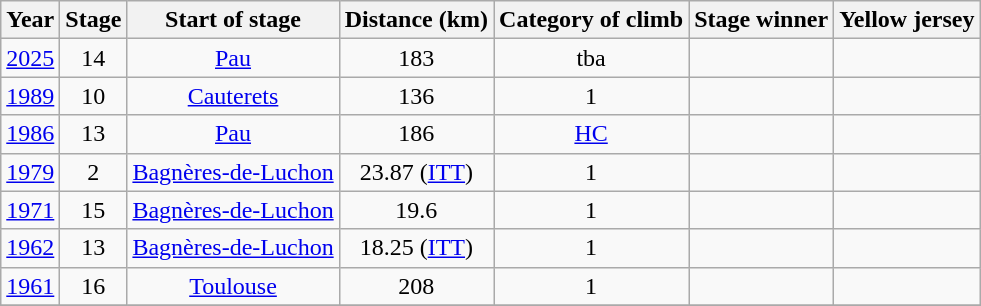<table class="wikitable" style="text-align: center;">
<tr>
<th>Year</th>
<th>Stage</th>
<th>Start of stage</th>
<th>Distance (km)</th>
<th>Category of climb</th>
<th>Stage winner</th>
<th>Yellow jersey</th>
</tr>
<tr>
<td><a href='#'>2025</a></td>
<td>14</td>
<td><a href='#'>Pau</a></td>
<td>183</td>
<td>tba</td>
<td></td>
<td></td>
</tr>
<tr>
<td><a href='#'>1989</a></td>
<td>10</td>
<td><a href='#'>Cauterets</a></td>
<td>136</td>
<td>1</td>
<td></td>
<td></td>
</tr>
<tr>
<td><a href='#'>1986</a></td>
<td>13</td>
<td><a href='#'>Pau</a></td>
<td>186</td>
<td><a href='#'>HC</a></td>
<td></td>
<td></td>
</tr>
<tr>
<td><a href='#'>1979</a></td>
<td>2</td>
<td><a href='#'>Bagnères-de-Luchon</a></td>
<td>23.87 (<a href='#'>ITT</a>)</td>
<td>1</td>
<td></td>
<td></td>
</tr>
<tr>
<td><a href='#'>1971</a></td>
<td>15</td>
<td><a href='#'>Bagnères-de-Luchon</a></td>
<td>19.6</td>
<td>1</td>
<td></td>
<td></td>
</tr>
<tr>
<td><a href='#'>1962</a></td>
<td>13</td>
<td><a href='#'>Bagnères-de-Luchon</a></td>
<td>18.25 (<a href='#'>ITT</a>)</td>
<td>1</td>
<td></td>
<td></td>
</tr>
<tr>
<td><a href='#'>1961</a></td>
<td>16</td>
<td><a href='#'>Toulouse</a></td>
<td>208</td>
<td>1</td>
<td></td>
<td></td>
</tr>
<tr>
</tr>
</table>
